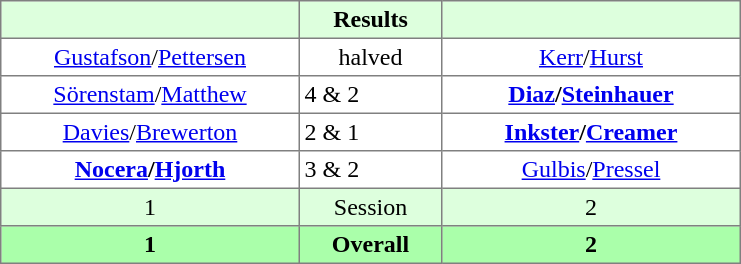<table border="1" cellpadding="3" style="border-collapse:collapse; text-align:center;">
<tr style="background:#dfd;">
<th style="width:12em;"></th>
<th style="width:5.5em;">Results</th>
<th style="width:12em;"></th>
</tr>
<tr>
<td><a href='#'>Gustafson</a>/<a href='#'>Pettersen</a></td>
<td>halved</td>
<td><a href='#'>Kerr</a>/<a href='#'>Hurst</a></td>
</tr>
<tr>
<td><a href='#'>Sörenstam</a>/<a href='#'>Matthew</a></td>
<td align=left> 4 & 2</td>
<td><strong><a href='#'>Diaz</a>/<a href='#'>Steinhauer</a></strong></td>
</tr>
<tr>
<td><a href='#'>Davies</a>/<a href='#'>Brewerton</a></td>
<td align=left> 2 & 1</td>
<td><strong><a href='#'>Inkster</a>/<a href='#'>Creamer</a></strong></td>
</tr>
<tr>
<td><strong><a href='#'>Nocera</a>/<a href='#'>Hjorth</a></strong></td>
<td align=left> 3 & 2</td>
<td><a href='#'>Gulbis</a>/<a href='#'>Pressel</a></td>
</tr>
<tr style="background:#dfd;">
<td>1</td>
<td>Session</td>
<td>2</td>
</tr>
<tr style="background:#afa;">
<th>1</th>
<th>Overall</th>
<th>2</th>
</tr>
</table>
